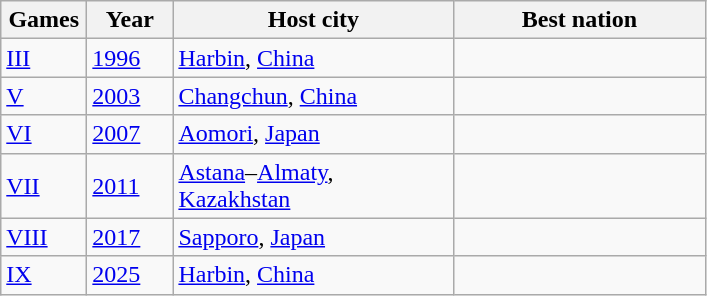<table class=wikitable>
<tr>
<th width=50>Games</th>
<th width=50>Year</th>
<th width=180>Host city</th>
<th width=160>Best nation</th>
</tr>
<tr>
<td><a href='#'>III</a></td>
<td><a href='#'>1996</a></td>
<td><a href='#'>Harbin</a>, <a href='#'>China</a></td>
<td></td>
</tr>
<tr>
<td><a href='#'>V</a></td>
<td><a href='#'>2003</a></td>
<td><a href='#'>Changchun</a>, <a href='#'>China</a></td>
<td></td>
</tr>
<tr>
<td><a href='#'>VI</a></td>
<td><a href='#'>2007</a></td>
<td><a href='#'>Aomori</a>, <a href='#'>Japan</a></td>
<td></td>
</tr>
<tr>
<td><a href='#'>VII</a></td>
<td><a href='#'>2011</a></td>
<td><a href='#'>Astana</a>–<a href='#'>Almaty</a>, <a href='#'>Kazakhstan</a></td>
<td></td>
</tr>
<tr>
<td><a href='#'>VIII</a></td>
<td><a href='#'>2017</a></td>
<td><a href='#'>Sapporo</a>, <a href='#'>Japan</a></td>
<td></td>
</tr>
<tr>
<td><a href='#'>IX</a></td>
<td><a href='#'>2025</a></td>
<td><a href='#'>Harbin</a>, <a href='#'>China</a></td>
<td></td>
</tr>
</table>
